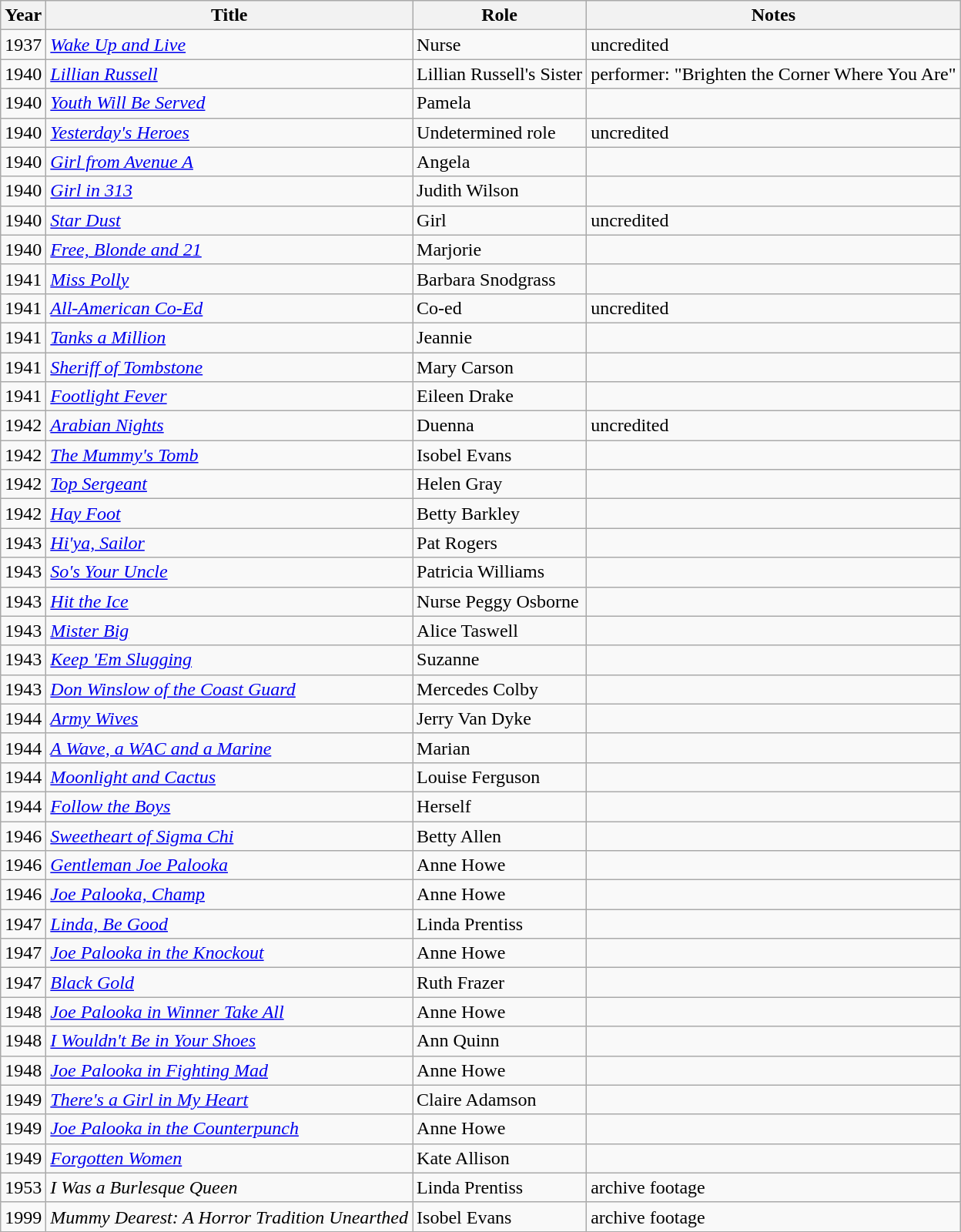<table class="wikitable sortable">
<tr>
<th>Year</th>
<th>Title</th>
<th>Role</th>
<th class="unsortable">Notes</th>
</tr>
<tr>
<td>1937</td>
<td><em><a href='#'>Wake Up and Live</a></em></td>
<td>Nurse</td>
<td>uncredited</td>
</tr>
<tr>
<td>1940</td>
<td><em><a href='#'>Lillian Russell</a></em></td>
<td>Lillian Russell's Sister</td>
<td>performer: "Brighten the Corner Where You Are"</td>
</tr>
<tr>
<td>1940</td>
<td><em><a href='#'>Youth Will Be Served</a></em></td>
<td>Pamela</td>
<td></td>
</tr>
<tr>
<td>1940</td>
<td><em><a href='#'>Yesterday's Heroes</a></em></td>
<td>Undetermined role</td>
<td>uncredited</td>
</tr>
<tr>
<td>1940</td>
<td><em><a href='#'>Girl from Avenue A</a></em></td>
<td>Angela</td>
<td></td>
</tr>
<tr>
<td>1940</td>
<td><em><a href='#'>Girl in 313</a></em></td>
<td>Judith Wilson</td>
<td></td>
</tr>
<tr>
<td>1940</td>
<td><em><a href='#'>Star Dust</a></em></td>
<td>Girl</td>
<td>uncredited</td>
</tr>
<tr>
<td>1940</td>
<td><em><a href='#'>Free, Blonde and 21</a></em></td>
<td>Marjorie</td>
<td></td>
</tr>
<tr>
<td>1941</td>
<td><em><a href='#'>Miss Polly</a></em></td>
<td>Barbara Snodgrass</td>
<td></td>
</tr>
<tr>
<td>1941</td>
<td><em><a href='#'>All-American Co-Ed</a></em></td>
<td>Co-ed</td>
<td>uncredited</td>
</tr>
<tr>
<td>1941</td>
<td><em><a href='#'>Tanks a Million</a></em></td>
<td>Jeannie</td>
<td></td>
</tr>
<tr>
<td>1941</td>
<td><em><a href='#'>Sheriff of Tombstone</a></em></td>
<td>Mary Carson</td>
<td></td>
</tr>
<tr>
<td>1941</td>
<td><em><a href='#'>Footlight Fever</a></em></td>
<td>Eileen Drake</td>
<td></td>
</tr>
<tr>
<td>1942</td>
<td><em><a href='#'>Arabian Nights</a></em></td>
<td>Duenna</td>
<td>uncredited</td>
</tr>
<tr>
<td>1942</td>
<td><em><a href='#'>The Mummy's Tomb</a></em></td>
<td>Isobel Evans</td>
<td></td>
</tr>
<tr>
<td>1942</td>
<td><em><a href='#'>Top Sergeant</a></em></td>
<td>Helen Gray</td>
<td></td>
</tr>
<tr>
<td>1942</td>
<td><em><a href='#'>Hay Foot</a></em></td>
<td>Betty Barkley</td>
<td></td>
</tr>
<tr>
<td>1943</td>
<td><em><a href='#'>Hi'ya, Sailor</a></em></td>
<td>Pat Rogers</td>
<td></td>
</tr>
<tr>
<td>1943</td>
<td><em><a href='#'>So's Your Uncle</a></em></td>
<td>Patricia Williams</td>
<td></td>
</tr>
<tr>
<td>1943</td>
<td><em><a href='#'>Hit the Ice</a></em></td>
<td>Nurse Peggy Osborne</td>
<td></td>
</tr>
<tr>
<td>1943</td>
<td><em><a href='#'>Mister Big</a></em></td>
<td>Alice Taswell</td>
<td></td>
</tr>
<tr>
<td>1943</td>
<td><em><a href='#'>Keep 'Em Slugging</a></em></td>
<td>Suzanne</td>
<td></td>
</tr>
<tr>
<td>1943</td>
<td><em><a href='#'>Don Winslow of the Coast Guard</a></em></td>
<td>Mercedes Colby</td>
<td></td>
</tr>
<tr>
<td>1944</td>
<td><em><a href='#'>Army Wives</a></em></td>
<td>Jerry Van Dyke</td>
<td></td>
</tr>
<tr>
<td>1944</td>
<td><em><a href='#'>A Wave, a WAC and a Marine</a></em></td>
<td>Marian</td>
<td></td>
</tr>
<tr>
<td>1944</td>
<td><em><a href='#'>Moonlight and Cactus</a></em></td>
<td>Louise Ferguson</td>
<td></td>
</tr>
<tr>
<td>1944</td>
<td><em><a href='#'>Follow the Boys</a></em></td>
<td>Herself</td>
<td></td>
</tr>
<tr>
<td>1946</td>
<td><em><a href='#'>Sweetheart of Sigma Chi</a></em></td>
<td>Betty Allen</td>
<td></td>
</tr>
<tr>
<td>1946</td>
<td><em><a href='#'>Gentleman Joe Palooka</a></em></td>
<td>Anne Howe</td>
<td></td>
</tr>
<tr>
<td>1946</td>
<td><em><a href='#'>Joe Palooka, Champ</a></em></td>
<td>Anne Howe</td>
<td></td>
</tr>
<tr>
<td>1947</td>
<td><em><a href='#'>Linda, Be Good</a></em></td>
<td>Linda Prentiss</td>
<td></td>
</tr>
<tr>
<td>1947</td>
<td><em><a href='#'>Joe Palooka in the Knockout</a></em></td>
<td>Anne Howe</td>
<td></td>
</tr>
<tr>
<td>1947</td>
<td><em><a href='#'>Black Gold</a></em></td>
<td>Ruth Frazer</td>
<td></td>
</tr>
<tr>
<td>1948</td>
<td><em><a href='#'>Joe Palooka in Winner Take All</a></em></td>
<td>Anne Howe</td>
<td></td>
</tr>
<tr>
<td>1948</td>
<td><em><a href='#'>I Wouldn't Be in Your Shoes</a></em></td>
<td>Ann Quinn</td>
<td></td>
</tr>
<tr>
<td>1948</td>
<td><em><a href='#'>Joe Palooka in Fighting Mad</a></em></td>
<td>Anne Howe</td>
<td></td>
</tr>
<tr>
<td>1949</td>
<td><em><a href='#'>There's a Girl in My Heart</a></em></td>
<td>Claire Adamson</td>
<td></td>
</tr>
<tr>
<td>1949</td>
<td><em><a href='#'>Joe Palooka in the Counterpunch</a></em></td>
<td>Anne Howe</td>
<td></td>
</tr>
<tr>
<td>1949</td>
<td><em><a href='#'>Forgotten Women</a></em></td>
<td>Kate Allison</td>
<td></td>
</tr>
<tr>
<td>1953</td>
<td><em>I Was a Burlesque Queen</em></td>
<td>Linda Prentiss</td>
<td>archive footage</td>
</tr>
<tr>
<td>1999</td>
<td><em>Mummy Dearest: A Horror Tradition Unearthed</em></td>
<td>Isobel Evans</td>
<td>archive footage</td>
</tr>
</table>
